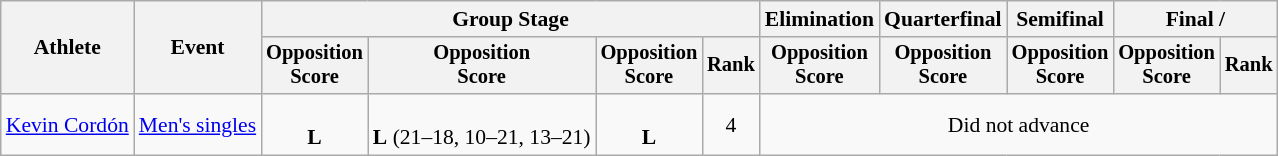<table class="wikitable" style="font-size:90%">
<tr>
<th rowspan=2>Athlete</th>
<th rowspan=2>Event</th>
<th colspan=4>Group Stage</th>
<th>Elimination</th>
<th>Quarterfinal</th>
<th>Semifinal</th>
<th colspan=2>Final / </th>
</tr>
<tr style="font-size:95%">
<th>Opposition<br>Score</th>
<th>Opposition<br>Score</th>
<th>Opposition<br>Score</th>
<th>Rank</th>
<th>Opposition<br>Score</th>
<th>Opposition<br>Score</th>
<th>Opposition<br>Score</th>
<th>Opposition<br>Score</th>
<th>Rank</th>
</tr>
<tr align=center>
<td align=left><a href='#'>Kevin Cordón</a></td>
<td align=left><a href='#'>Men's singles</a></td>
<td><br><strong>L</strong> </td>
<td><br><strong>L</strong> (21–18, 10–21, 13–21)</td>
<td><br><strong>L</strong> </td>
<td>4</td>
<td colspan=5>Did not advance</td>
</tr>
</table>
